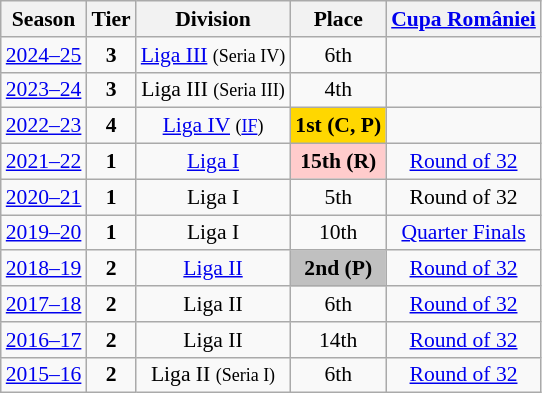<table class="wikitable" style="text-align:center; font-size:90%">
<tr>
<th>Season</th>
<th>Tier</th>
<th>Division</th>
<th>Place</th>
<th><a href='#'>Cupa României</a></th>
</tr>
<tr>
<td><a href='#'>2024–25</a></td>
<td><strong>3</strong></td>
<td><a href='#'>Liga III</a> <small>(Seria IV)</small></td>
<td>6th</td>
<td></td>
</tr>
<tr>
<td><a href='#'>2023–24</a></td>
<td><strong>3</strong></td>
<td>Liga III <small>(Seria III)</small></td>
<td>4th</td>
<td></td>
</tr>
<tr>
<td><a href='#'>2022–23</a></td>
<td><strong>4</strong></td>
<td><a href='#'>Liga IV</a> <small>(<a href='#'>IF</a>)</small></td>
<td align=center bgcolor=gold><strong>1st</strong> <strong>(C, P)</strong></td>
<td></td>
</tr>
<tr>
<td><a href='#'>2021–22</a></td>
<td><strong>1</strong></td>
<td><a href='#'>Liga I</a></td>
<td align=center bgcolor=#FFCCCC><strong>15th</strong> <strong>(R)</strong></td>
<td><a href='#'>Round of 32</a></td>
</tr>
<tr>
<td><a href='#'>2020–21</a></td>
<td><strong>1</strong></td>
<td>Liga I</td>
<td>5th</td>
<td>Round of 32</td>
</tr>
<tr>
<td><a href='#'>2019–20</a></td>
<td><strong>1</strong></td>
<td>Liga I</td>
<td>10th</td>
<td><a href='#'>Quarter Finals</a></td>
</tr>
<tr>
<td><a href='#'>2018–19</a></td>
<td><strong>2</strong></td>
<td><a href='#'>Liga II</a></td>
<td align=center bgcolor=silver><strong>2nd</strong> <strong>(P)</strong></td>
<td><a href='#'>Round of 32</a></td>
</tr>
<tr>
<td><a href='#'>2017–18</a></td>
<td><strong>2</strong></td>
<td>Liga II</td>
<td>6th</td>
<td><a href='#'>Round of 32</a></td>
</tr>
<tr>
<td><a href='#'>2016–17</a></td>
<td><strong>2</strong></td>
<td>Liga II</td>
<td>14th</td>
<td><a href='#'>Round of 32</a></td>
</tr>
<tr>
<td><a href='#'>2015–16</a></td>
<td><strong>2</strong></td>
<td>Liga II <small>(Seria I)</small></td>
<td>6th</td>
<td><a href='#'>Round of 32</a></td>
</tr>
</table>
